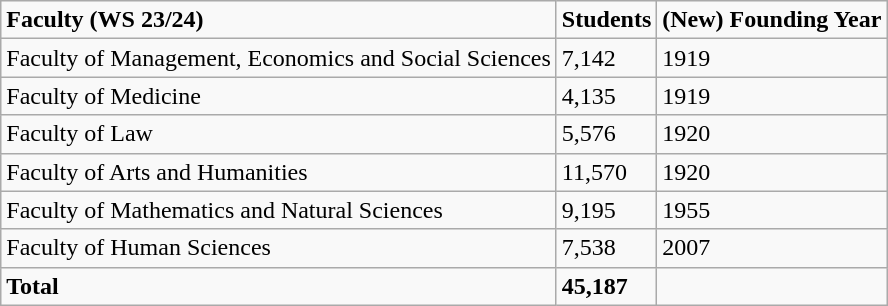<table class="wikitable">
<tr>
<td><strong>Faculty (WS 23/24)</strong></td>
<td><strong>Students</strong></td>
<td><strong>(New) Founding Year</strong></td>
</tr>
<tr>
<td>Faculty of Management, Economics and Social Sciences</td>
<td>7,142</td>
<td>1919</td>
</tr>
<tr>
<td>Faculty of Medicine</td>
<td>4,135</td>
<td>1919</td>
</tr>
<tr>
<td>Faculty of Law</td>
<td>5,576</td>
<td>1920</td>
</tr>
<tr>
<td>Faculty of Arts and Humanities</td>
<td>11,570</td>
<td>1920</td>
</tr>
<tr>
<td>Faculty of Mathematics and Natural Sciences</td>
<td>9,195</td>
<td>1955</td>
</tr>
<tr>
<td>Faculty of Human Sciences</td>
<td>7,538</td>
<td>2007</td>
</tr>
<tr>
<td><strong>Total</strong></td>
<td><strong>45,187</strong></td>
<td></td>
</tr>
</table>
